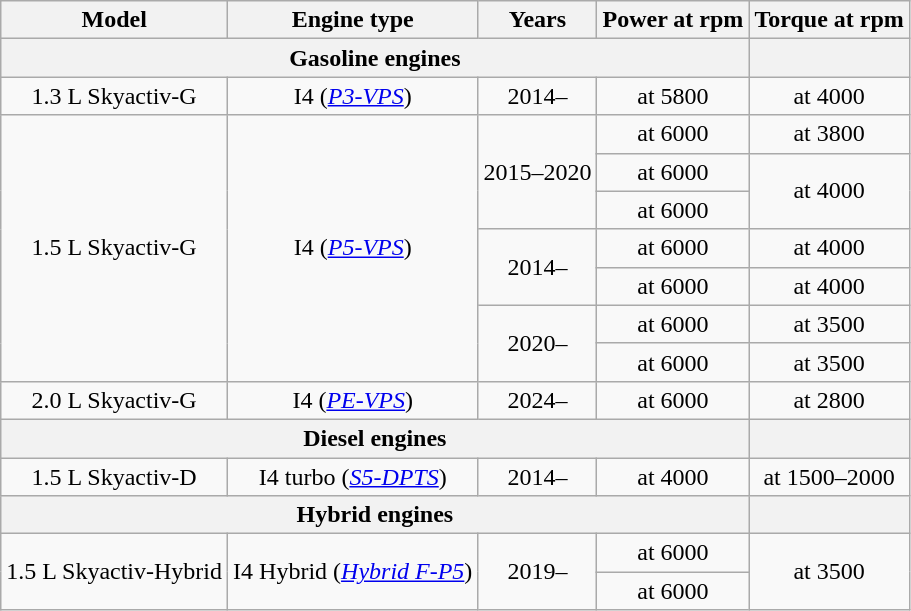<table class="wikitable"style="text-align:center">
<tr>
<th>Model</th>
<th>Engine type</th>
<th>Years</th>
<th>Power at rpm</th>
<th>Torque at rpm</th>
</tr>
<tr>
<th colspan="4">Gasoline engines</th>
<th></th>
</tr>
<tr>
<td>1.3 L Skyactiv-G</td>
<td> I4 (<a href='#'><em>P3-VPS</em></a>)</td>
<td>2014–</td>
<td> at 5800</td>
<td> at 4000</td>
</tr>
<tr>
<td rowspan="7">1.5 L Skyactiv-G</td>
<td rowspan="7"> I4 (<a href='#'><em>P5-VPS</em></a>)</td>
<td rowspan="3">2015–2020</td>
<td> at 6000</td>
<td> at 3800</td>
</tr>
<tr>
<td> at 6000</td>
<td rowspan="2"> at 4000</td>
</tr>
<tr>
<td> at 6000</td>
</tr>
<tr>
<td rowspan="2">2014–</td>
<td> at 6000</td>
<td> at 4000</td>
</tr>
<tr>
<td> at 6000</td>
<td> at 4000</td>
</tr>
<tr>
<td rowspan="2">2020–</td>
<td> at 6000</td>
<td> at 3500</td>
</tr>
<tr>
<td> at 6000</td>
<td> at 3500</td>
</tr>
<tr>
<td>2.0 L Skyactiv-G</td>
<td> I4 (<a href='#'><em>PE-VPS</em></a>)</td>
<td>2024–</td>
<td> at 6000</td>
<td> at 2800</td>
</tr>
<tr>
<th colspan="4">Diesel engines</th>
<th></th>
</tr>
<tr>
<td>1.5 L Skyactiv-D</td>
<td> I4 turbo (<a href='#'><em>S5-DPTS</em></a>)</td>
<td>2014–</td>
<td> at 4000</td>
<td> at 1500–2000</td>
</tr>
<tr>
<th colspan="4">Hybrid engines</th>
<th></th>
</tr>
<tr>
<td rowspan="2">1.5 L Skyactiv-Hybrid</td>
<td rowspan="2"> I4 Hybrid (<a href='#'><em>Hybrid F-P5</em></a>)</td>
<td rowspan="2">2019–</td>
<td> at 6000</td>
<td rowspan="2"> at 3500</td>
</tr>
<tr>
<td> at 6000</td>
</tr>
</table>
